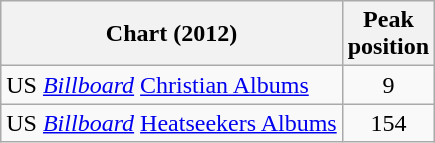<table class="wikitable">
<tr>
<th>Chart (2012)</th>
<th>Peak<br>position</th>
</tr>
<tr>
<td>US <em><a href='#'>Billboard</a></em> <a href='#'>Christian Albums</a></td>
<td align="center">9</td>
</tr>
<tr>
<td>US <em><a href='#'>Billboard</a></em> <a href='#'>Heatseekers Albums</a></td>
<td align="center">154</td>
</tr>
</table>
